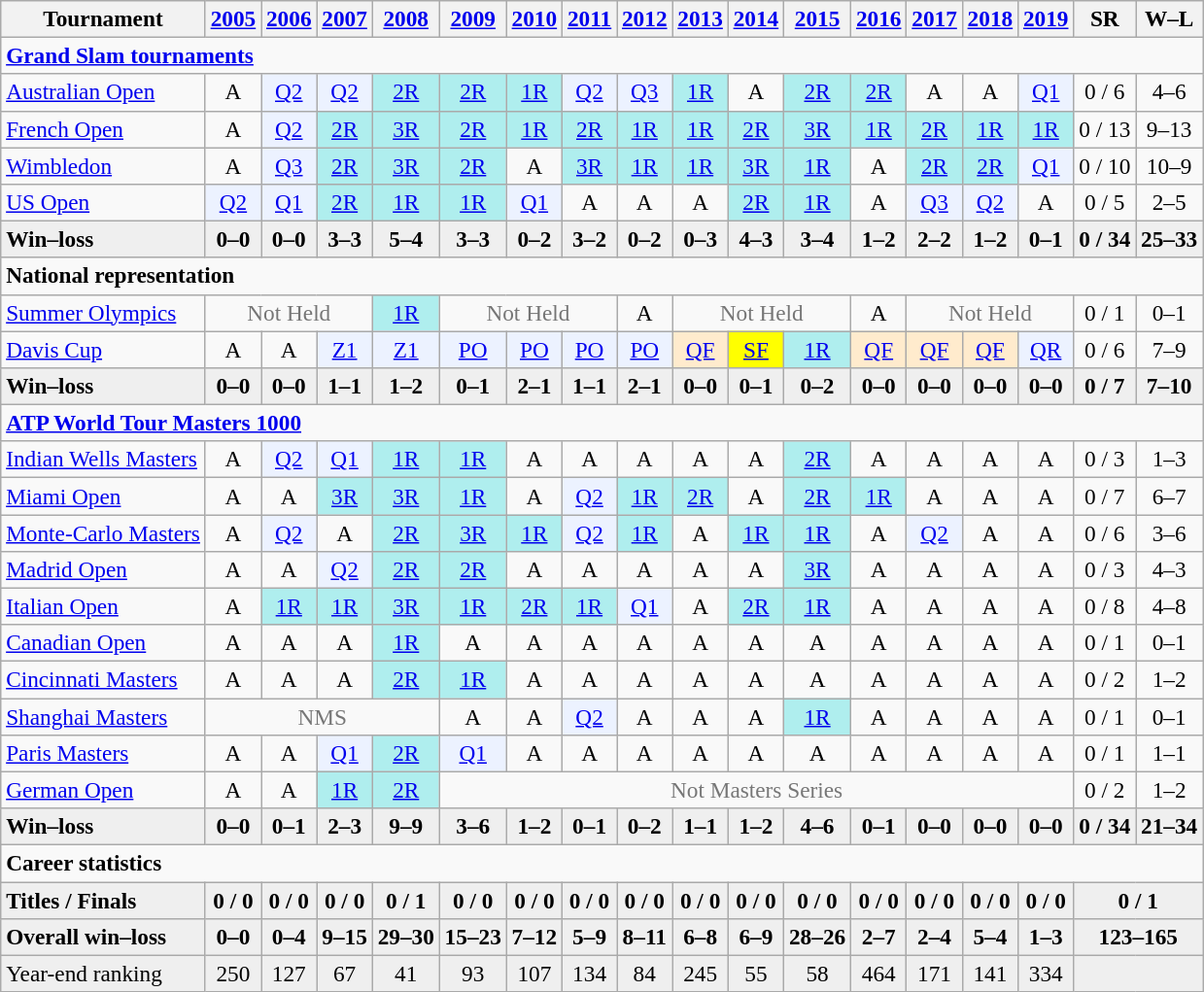<table class=wikitable style=text-align:center;font-size:97%>
<tr>
<th>Tournament</th>
<th><a href='#'>2005</a></th>
<th><a href='#'>2006</a></th>
<th><a href='#'>2007</a></th>
<th><a href='#'>2008</a></th>
<th><a href='#'>2009</a></th>
<th><a href='#'>2010</a></th>
<th><a href='#'>2011</a></th>
<th><a href='#'>2012</a></th>
<th><a href='#'>2013</a></th>
<th><a href='#'>2014</a></th>
<th><a href='#'>2015</a></th>
<th><a href='#'>2016</a></th>
<th><a href='#'>2017</a></th>
<th><a href='#'>2018</a></th>
<th><a href='#'>2019</a></th>
<th>SR</th>
<th>W–L</th>
</tr>
<tr>
<td colspan=18 align=left><strong><a href='#'>Grand Slam tournaments</a></strong></td>
</tr>
<tr>
<td align=left><a href='#'>Australian Open</a></td>
<td>A</td>
<td bgcolor=ecf2ff><a href='#'>Q2</a></td>
<td bgcolor=ecf2ff><a href='#'>Q2</a></td>
<td bgcolor=afeeee><a href='#'>2R</a></td>
<td bgcolor=afeeee><a href='#'>2R</a></td>
<td bgcolor=afeeee><a href='#'>1R</a></td>
<td bgcolor=ecf2ff><a href='#'>Q2</a></td>
<td bgcolor=ecf2ff><a href='#'>Q3</a></td>
<td bgcolor=afeeee><a href='#'>1R</a></td>
<td>A</td>
<td bgcolor=afeeee><a href='#'>2R</a></td>
<td bgcolor=afeeee><a href='#'>2R</a></td>
<td>A</td>
<td>A</td>
<td bgcolor=ecf2ff><a href='#'>Q1</a></td>
<td>0 / 6</td>
<td>4–6</td>
</tr>
<tr>
<td align=left><a href='#'>French Open</a></td>
<td>A</td>
<td bgcolor=ecf2ff><a href='#'>Q2</a></td>
<td bgcolor=afeeee><a href='#'>2R</a></td>
<td bgcolor=afeeee><a href='#'>3R</a></td>
<td bgcolor=afeeee><a href='#'>2R</a></td>
<td bgcolor=afeeee><a href='#'>1R</a></td>
<td bgcolor=afeeee><a href='#'>2R</a></td>
<td bgcolor=afeeee><a href='#'>1R</a></td>
<td bgcolor=afeeee><a href='#'>1R</a></td>
<td bgcolor=afeeee><a href='#'>2R</a></td>
<td bgcolor=afeeee><a href='#'>3R</a></td>
<td bgcolor=afeeee><a href='#'>1R</a></td>
<td bgcolor=afeeee><a href='#'>2R</a></td>
<td bgcolor=afeeee><a href='#'>1R</a></td>
<td bgcolor=afeeee><a href='#'>1R</a></td>
<td>0 / 13</td>
<td>9–13</td>
</tr>
<tr>
<td align=left><a href='#'>Wimbledon</a></td>
<td>A</td>
<td bgcolor=ecf2ff><a href='#'>Q3</a></td>
<td bgcolor=afeeee><a href='#'>2R</a></td>
<td bgcolor=afeeee><a href='#'>3R</a></td>
<td bgcolor=afeeee><a href='#'>2R</a></td>
<td>A</td>
<td bgcolor=afeeee><a href='#'>3R</a></td>
<td bgcolor=afeeee><a href='#'>1R</a></td>
<td bgcolor=afeeee><a href='#'>1R</a></td>
<td bgcolor=afeeee><a href='#'>3R</a></td>
<td bgcolor=afeeee><a href='#'>1R</a></td>
<td>A</td>
<td bgcolor=afeeee><a href='#'>2R</a></td>
<td bgcolor=afeeee><a href='#'>2R</a></td>
<td bgcolor=ecf2ff><a href='#'>Q1</a></td>
<td>0 / 10</td>
<td>10–9</td>
</tr>
<tr>
<td align=left><a href='#'>US Open</a></td>
<td bgcolor=ecf2ff><a href='#'>Q2</a></td>
<td bgcolor=ecf2ff><a href='#'>Q1</a></td>
<td bgcolor=afeeee><a href='#'>2R</a></td>
<td bgcolor=afeeee><a href='#'>1R</a></td>
<td bgcolor=afeeee><a href='#'>1R</a></td>
<td bgcolor=ecf2ff><a href='#'>Q1</a></td>
<td>A</td>
<td>A</td>
<td>A</td>
<td bgcolor=afeeee><a href='#'>2R</a></td>
<td bgcolor=afeeee><a href='#'>1R</a></td>
<td>A</td>
<td bgcolor=ecf2ff><a href='#'>Q3</a></td>
<td bgcolor=ecf2ff><a href='#'>Q2</a></td>
<td>A</td>
<td>0 / 5</td>
<td>2–5</td>
</tr>
<tr style=font-weight:bold;background:#efefef>
<td style=text-align:left>Win–loss</td>
<td>0–0</td>
<td>0–0</td>
<td>3–3</td>
<td>5–4</td>
<td>3–3</td>
<td>0–2</td>
<td>3–2</td>
<td>0–2</td>
<td>0–3</td>
<td>4–3</td>
<td>3–4</td>
<td>1–2</td>
<td>2–2</td>
<td>1–2</td>
<td>0–1</td>
<td>0 / 34</td>
<td>25–33</td>
</tr>
<tr>
<td colspan=18 align=left><strong>National representation</strong></td>
</tr>
<tr>
<td align=left><a href='#'>Summer Olympics</a></td>
<td colspan=3 style=color:#767676>Not Held</td>
<td bgcolor=afeeee><a href='#'>1R</a></td>
<td colspan=3 style=color:#767676>Not Held</td>
<td>A</td>
<td colspan=3 style=color:#767676>Not Held</td>
<td>A</td>
<td colspan=3 style=color:#767676>Not Held</td>
<td>0 / 1</td>
<td>0–1</td>
</tr>
<tr>
<td align=left><a href='#'>Davis Cup</a></td>
<td>A</td>
<td>A</td>
<td bgcolor=ecf2ff><a href='#'>Z1</a></td>
<td bgcolor=ecf2ff><a href='#'>Z1</a></td>
<td bgcolor=ecf2ff><a href='#'>PO</a></td>
<td bgcolor=ecf2ff><a href='#'>PO</a></td>
<td bgcolor=ecf2ff><a href='#'>PO</a></td>
<td bgcolor=ecf2ff><a href='#'>PO</a></td>
<td bgcolor=ffebcd><a href='#'>QF</a></td>
<td bgcolor=yellow><a href='#'>SF</a></td>
<td bgcolor=afeeee><a href='#'>1R</a></td>
<td bgcolor=ffebcd><a href='#'>QF</a></td>
<td bgcolor=ffebcd><a href='#'>QF</a></td>
<td bgcolor=ffebcd><a href='#'>QF</a></td>
<td bgcolor=ecf2ff><a href='#'>QR</a></td>
<td>0 / 6</td>
<td>7–9</td>
</tr>
<tr style=font-weight:bold;background:#efefef>
<td style=text-align:left>Win–loss</td>
<td>0–0</td>
<td>0–0</td>
<td>1–1</td>
<td>1–2</td>
<td>0–1</td>
<td>2–1</td>
<td>1–1</td>
<td>2–1</td>
<td>0–0</td>
<td>0–1</td>
<td>0–2</td>
<td>0–0</td>
<td>0–0</td>
<td>0–0</td>
<td>0–0</td>
<td>0 / 7</td>
<td>7–10</td>
</tr>
<tr>
<td colspan=18 align=left><strong><a href='#'>ATP World Tour Masters 1000</a></strong></td>
</tr>
<tr>
<td align=left><a href='#'>Indian Wells Masters</a></td>
<td>A</td>
<td bgcolor=ecf2ff><a href='#'>Q2</a></td>
<td bgcolor=ecf2ff><a href='#'>Q1</a></td>
<td bgcolor=afeeee><a href='#'>1R</a></td>
<td bgcolor=afeeee><a href='#'>1R</a></td>
<td>A</td>
<td>A</td>
<td>A</td>
<td>A</td>
<td>A</td>
<td bgcolor=afeeee><a href='#'>2R</a></td>
<td>A</td>
<td>A</td>
<td>A</td>
<td>A</td>
<td>0 / 3</td>
<td>1–3</td>
</tr>
<tr>
<td align=left><a href='#'>Miami Open</a></td>
<td>A</td>
<td>A</td>
<td bgcolor=afeeee><a href='#'>3R</a></td>
<td bgcolor=afeeee><a href='#'>3R</a></td>
<td bgcolor=afeeee><a href='#'>1R</a></td>
<td>A</td>
<td bgcolor=ecf2ff><a href='#'>Q2</a></td>
<td bgcolor=afeeee><a href='#'>1R</a></td>
<td bgcolor=afeeee><a href='#'>2R</a></td>
<td>A</td>
<td bgcolor=afeeee><a href='#'>2R</a></td>
<td bgcolor=afeeee><a href='#'>1R</a></td>
<td>A</td>
<td>A</td>
<td>A</td>
<td>0 / 7</td>
<td>6–7</td>
</tr>
<tr>
<td align=left><a href='#'>Monte-Carlo Masters</a></td>
<td>A</td>
<td bgcolor=ecf2ff><a href='#'>Q2</a></td>
<td>A</td>
<td bgcolor=afeeee><a href='#'>2R</a></td>
<td bgcolor=afeeee><a href='#'>3R</a></td>
<td bgcolor=afeeee><a href='#'>1R</a></td>
<td bgcolor=ecf2ff><a href='#'>Q2</a></td>
<td bgcolor=afeeee><a href='#'>1R</a></td>
<td>A</td>
<td bgcolor=afeeee><a href='#'>1R</a></td>
<td bgcolor=afeeee><a href='#'>1R</a></td>
<td>A</td>
<td bgcolor=ecf2ff><a href='#'>Q2</a></td>
<td>A</td>
<td>A</td>
<td>0 / 6</td>
<td>3–6</td>
</tr>
<tr>
<td align=left><a href='#'>Madrid Open</a></td>
<td>A</td>
<td>A</td>
<td bgcolor=ecf2ff><a href='#'>Q2</a></td>
<td bgcolor=afeeee><a href='#'>2R</a></td>
<td bgcolor=afeeee><a href='#'>2R</a></td>
<td>A</td>
<td>A</td>
<td>A</td>
<td>A</td>
<td>A</td>
<td bgcolor=afeeee><a href='#'>3R</a></td>
<td>A</td>
<td>A</td>
<td>A</td>
<td>A</td>
<td>0 / 3</td>
<td>4–3</td>
</tr>
<tr>
<td align=left><a href='#'>Italian Open</a></td>
<td>A</td>
<td bgcolor=afeeee><a href='#'>1R</a></td>
<td bgcolor=afeeee><a href='#'>1R</a></td>
<td bgcolor=afeeee><a href='#'>3R</a></td>
<td bgcolor=afeeee><a href='#'>1R</a></td>
<td bgcolor=afeeee><a href='#'>2R</a></td>
<td bgcolor=afeeee><a href='#'>1R</a></td>
<td bgcolor=ecf2ff><a href='#'>Q1</a></td>
<td>A</td>
<td bgcolor=afeeee><a href='#'>2R</a></td>
<td bgcolor=afeeee><a href='#'>1R</a></td>
<td>A</td>
<td>A</td>
<td>A</td>
<td>A</td>
<td>0 / 8</td>
<td>4–8</td>
</tr>
<tr>
<td align=left><a href='#'>Canadian Open</a></td>
<td>A</td>
<td>A</td>
<td>A</td>
<td bgcolor=afeeee><a href='#'>1R</a></td>
<td>A</td>
<td>A</td>
<td>A</td>
<td>A</td>
<td>A</td>
<td>A</td>
<td>A</td>
<td>A</td>
<td>A</td>
<td>A</td>
<td>A</td>
<td>0 / 1</td>
<td>0–1</td>
</tr>
<tr>
<td align=left><a href='#'>Cincinnati Masters</a></td>
<td>A</td>
<td>A</td>
<td>A</td>
<td bgcolor=afeeee><a href='#'>2R</a></td>
<td bgcolor=afeeee><a href='#'>1R</a></td>
<td>A</td>
<td>A</td>
<td>A</td>
<td>A</td>
<td>A</td>
<td>A</td>
<td>A</td>
<td>A</td>
<td>A</td>
<td>A</td>
<td>0 / 2</td>
<td>1–2</td>
</tr>
<tr>
<td align=left><a href='#'>Shanghai Masters</a></td>
<td colspan=4 style=color:#767676>NMS</td>
<td>A</td>
<td>A</td>
<td bgcolor=ecf2ff><a href='#'>Q2</a></td>
<td>A</td>
<td>A</td>
<td>A</td>
<td bgcolor=afeeee><a href='#'>1R</a></td>
<td>A</td>
<td>A</td>
<td>A</td>
<td>A</td>
<td>0 / 1</td>
<td>0–1</td>
</tr>
<tr>
<td align=left><a href='#'>Paris Masters</a></td>
<td>A</td>
<td>A</td>
<td bgcolor=ecf2ff><a href='#'>Q1</a></td>
<td bgcolor=afeeee><a href='#'>2R</a></td>
<td bgcolor=ecf2ff><a href='#'>Q1</a></td>
<td>A</td>
<td>A</td>
<td>A</td>
<td>A</td>
<td>A</td>
<td>A</td>
<td>A</td>
<td>A</td>
<td>A</td>
<td>A</td>
<td>0 / 1</td>
<td>1–1</td>
</tr>
<tr>
<td align=left><a href='#'>German Open</a></td>
<td>A</td>
<td>A</td>
<td bgcolor=afeeee><a href='#'>1R</a></td>
<td bgcolor=afeeee><a href='#'>2R</a></td>
<td colspan=11 style=color:#767676>Not Masters Series</td>
<td>0 / 2</td>
<td>1–2</td>
</tr>
<tr style=font-weight:bold;background:#efefef>
<td style=text-align:left>Win–loss</td>
<td>0–0</td>
<td>0–1</td>
<td>2–3</td>
<td>9–9</td>
<td>3–6</td>
<td>1–2</td>
<td>0–1</td>
<td>0–2</td>
<td>1–1</td>
<td>1–2</td>
<td>4–6</td>
<td>0–1</td>
<td>0–0</td>
<td>0–0</td>
<td>0–0</td>
<td>0 / 34</td>
<td>21–34</td>
</tr>
<tr>
<td colspan=18 align=left><strong>Career statistics</strong></td>
</tr>
<tr style=font-weight:bold;background:#efefef>
<td style=text-align:left>Titles / Finals</td>
<td>0 / 0</td>
<td>0 / 0</td>
<td>0 / 0</td>
<td>0 / 1</td>
<td>0 / 0</td>
<td>0 / 0</td>
<td>0 / 0</td>
<td>0 / 0</td>
<td>0 / 0</td>
<td>0 / 0</td>
<td>0 / 0</td>
<td>0 / 0</td>
<td>0 / 0</td>
<td>0 / 0</td>
<td>0 / 0</td>
<td colspan=2>0 / 1</td>
</tr>
<tr style=font-weight:bold;background:#efefef>
<td style=text-align:left>Overall win–loss</td>
<td>0–0</td>
<td>0–4</td>
<td>9–15</td>
<td>29–30</td>
<td>15–23</td>
<td>7–12</td>
<td>5–9</td>
<td>8–11</td>
<td>6–8</td>
<td>6–9</td>
<td>28–26</td>
<td>2–7</td>
<td>2–4</td>
<td>5–4</td>
<td>1–3</td>
<td colspan=2>123–165</td>
</tr>
<tr bgcolor=efefef>
<td align=left>Year-end ranking</td>
<td>250</td>
<td>127</td>
<td>67</td>
<td>41</td>
<td>93</td>
<td>107</td>
<td>134</td>
<td>84</td>
<td>245</td>
<td>55</td>
<td>58</td>
<td>464</td>
<td>171</td>
<td>141</td>
<td>334</td>
<td colspan=2></td>
</tr>
</table>
